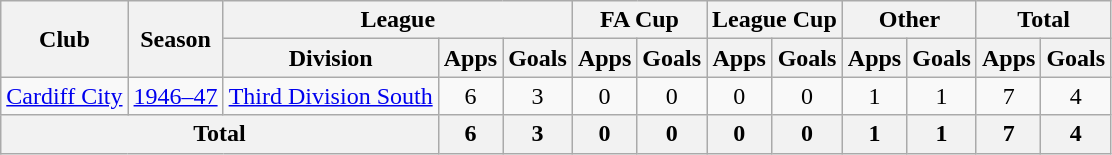<table class="wikitable" style="text-align:center;">
<tr>
<th rowspan="2">Club</th>
<th rowspan="2">Season</th>
<th colspan="3">League</th>
<th colspan="2">FA Cup</th>
<th colspan="2">League Cup</th>
<th colspan="2">Other</th>
<th colspan="2">Total</th>
</tr>
<tr>
<th>Division</th>
<th>Apps</th>
<th>Goals</th>
<th>Apps</th>
<th>Goals</th>
<th>Apps</th>
<th>Goals</th>
<th>Apps</th>
<th>Goals</th>
<th>Apps</th>
<th>Goals</th>
</tr>
<tr>
<td><a href='#'>Cardiff City</a></td>
<td><a href='#'>1946–47</a></td>
<td><a href='#'>Third Division South</a></td>
<td>6</td>
<td>3</td>
<td>0</td>
<td>0</td>
<td>0</td>
<td>0</td>
<td>1</td>
<td>1</td>
<td>7</td>
<td>4</td>
</tr>
<tr>
<th colspan="3">Total</th>
<th>6</th>
<th>3</th>
<th>0</th>
<th>0</th>
<th>0</th>
<th>0</th>
<th>1</th>
<th>1</th>
<th>7</th>
<th>4</th>
</tr>
</table>
